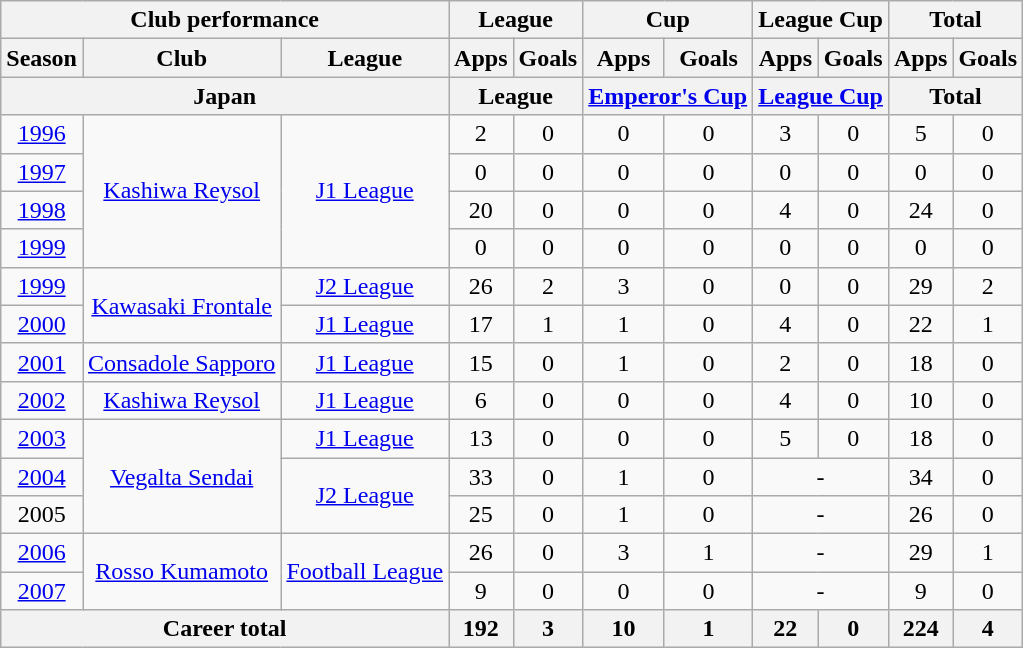<table class="wikitable" style="text-align:center">
<tr>
<th colspan=3>Club performance</th>
<th colspan=2>League</th>
<th colspan=2>Cup</th>
<th colspan=2>League Cup</th>
<th colspan=2>Total</th>
</tr>
<tr>
<th>Season</th>
<th>Club</th>
<th>League</th>
<th>Apps</th>
<th>Goals</th>
<th>Apps</th>
<th>Goals</th>
<th>Apps</th>
<th>Goals</th>
<th>Apps</th>
<th>Goals</th>
</tr>
<tr>
<th colspan=3>Japan</th>
<th colspan=2>League</th>
<th colspan=2><a href='#'>Emperor's Cup</a></th>
<th colspan=2><a href='#'>League Cup</a></th>
<th colspan=2>Total</th>
</tr>
<tr>
<td><a href='#'>1996</a></td>
<td rowspan="4"><a href='#'>Kashiwa Reysol</a></td>
<td rowspan="4"><a href='#'>J1 League</a></td>
<td>2</td>
<td>0</td>
<td>0</td>
<td>0</td>
<td>3</td>
<td>0</td>
<td>5</td>
<td>0</td>
</tr>
<tr>
<td><a href='#'>1997</a></td>
<td>0</td>
<td>0</td>
<td>0</td>
<td>0</td>
<td>0</td>
<td>0</td>
<td>0</td>
<td>0</td>
</tr>
<tr>
<td><a href='#'>1998</a></td>
<td>20</td>
<td>0</td>
<td>0</td>
<td>0</td>
<td>4</td>
<td>0</td>
<td>24</td>
<td>0</td>
</tr>
<tr>
<td><a href='#'>1999</a></td>
<td>0</td>
<td>0</td>
<td>0</td>
<td>0</td>
<td>0</td>
<td>0</td>
<td>0</td>
<td>0</td>
</tr>
<tr>
<td><a href='#'>1999</a></td>
<td rowspan="2"><a href='#'>Kawasaki Frontale</a></td>
<td><a href='#'>J2 League</a></td>
<td>26</td>
<td>2</td>
<td>3</td>
<td>0</td>
<td>0</td>
<td>0</td>
<td>29</td>
<td>2</td>
</tr>
<tr>
<td><a href='#'>2000</a></td>
<td><a href='#'>J1 League</a></td>
<td>17</td>
<td>1</td>
<td>1</td>
<td>0</td>
<td>4</td>
<td>0</td>
<td>22</td>
<td>1</td>
</tr>
<tr>
<td><a href='#'>2001</a></td>
<td><a href='#'>Consadole Sapporo</a></td>
<td><a href='#'>J1 League</a></td>
<td>15</td>
<td>0</td>
<td>1</td>
<td>0</td>
<td>2</td>
<td>0</td>
<td>18</td>
<td>0</td>
</tr>
<tr>
<td><a href='#'>2002</a></td>
<td><a href='#'>Kashiwa Reysol</a></td>
<td><a href='#'>J1 League</a></td>
<td>6</td>
<td>0</td>
<td>0</td>
<td>0</td>
<td>4</td>
<td>0</td>
<td>10</td>
<td>0</td>
</tr>
<tr>
<td><a href='#'>2003</a></td>
<td rowspan="3"><a href='#'>Vegalta Sendai</a></td>
<td><a href='#'>J1 League</a></td>
<td>13</td>
<td>0</td>
<td>0</td>
<td>0</td>
<td>5</td>
<td>0</td>
<td>18</td>
<td>0</td>
</tr>
<tr>
<td><a href='#'>2004</a></td>
<td rowspan="2"><a href='#'>J2 League</a></td>
<td>33</td>
<td>0</td>
<td>1</td>
<td>0</td>
<td colspan="2">-</td>
<td>34</td>
<td>0</td>
</tr>
<tr>
<td>2005</td>
<td>25</td>
<td>0</td>
<td>1</td>
<td>0</td>
<td colspan="2">-</td>
<td>26</td>
<td>0</td>
</tr>
<tr>
<td><a href='#'>2006</a></td>
<td rowspan="2"><a href='#'>Rosso Kumamoto</a></td>
<td rowspan="2"><a href='#'>Football League</a></td>
<td>26</td>
<td>0</td>
<td>3</td>
<td>1</td>
<td colspan="2">-</td>
<td>29</td>
<td>1</td>
</tr>
<tr>
<td><a href='#'>2007</a></td>
<td>9</td>
<td>0</td>
<td>0</td>
<td>0</td>
<td colspan="2">-</td>
<td>9</td>
<td>0</td>
</tr>
<tr>
<th colspan=3>Career total</th>
<th>192</th>
<th>3</th>
<th>10</th>
<th>1</th>
<th>22</th>
<th>0</th>
<th>224</th>
<th>4</th>
</tr>
</table>
